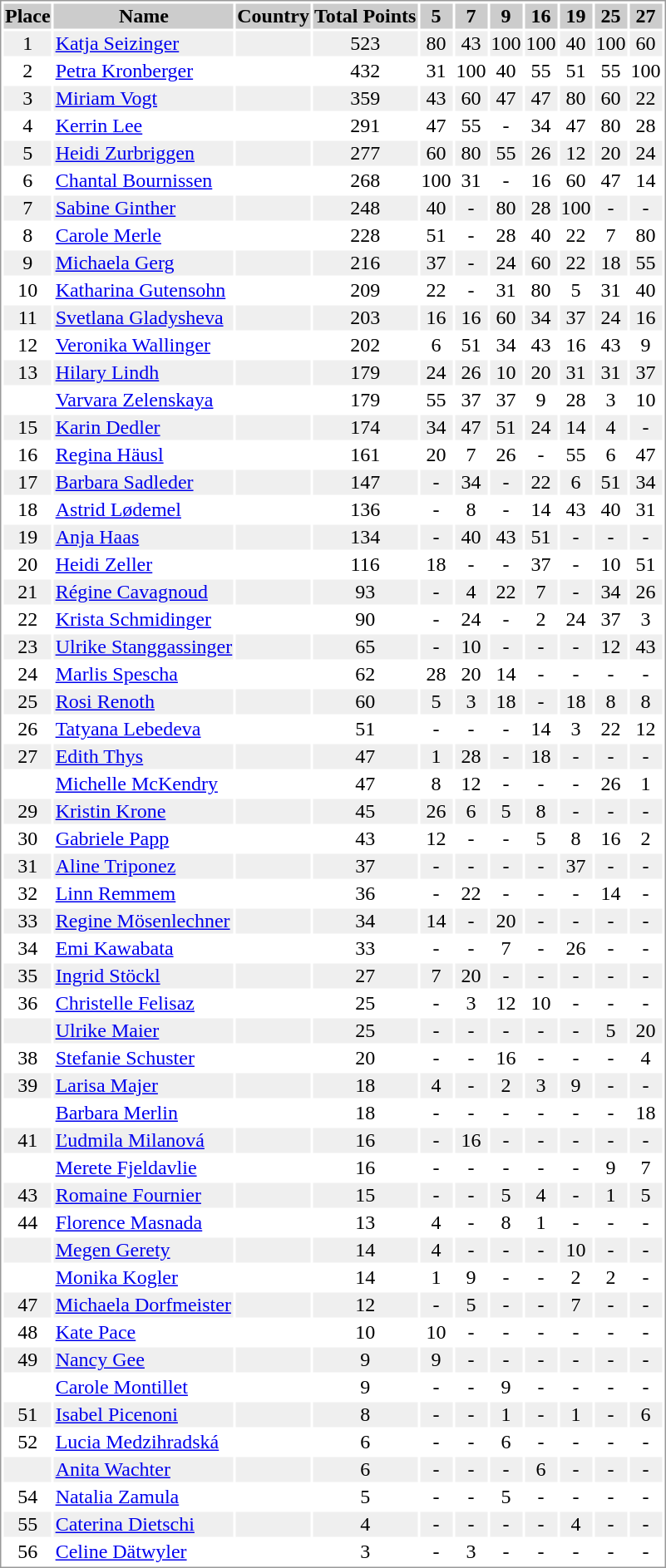<table border="0" style="border: 1px solid #999; background-color:#FFFFFF; text-align:center">
<tr align="center" bgcolor="#CCCCCC">
<th>Place</th>
<th>Name</th>
<th>Country</th>
<th>Total Points</th>
<th>5</th>
<th>7</th>
<th>9</th>
<th>16</th>
<th>19</th>
<th>25</th>
<th>27</th>
</tr>
<tr bgcolor="#EFEFEF">
<td>1</td>
<td align="left"><a href='#'>Katja Seizinger</a></td>
<td align="left"></td>
<td>523</td>
<td>80</td>
<td>43</td>
<td>100</td>
<td>100</td>
<td>40</td>
<td>100</td>
<td>60</td>
</tr>
<tr>
<td>2</td>
<td align="left"><a href='#'>Petra Kronberger</a></td>
<td align="left"></td>
<td>432</td>
<td>31</td>
<td>100</td>
<td>40</td>
<td>55</td>
<td>51</td>
<td>55</td>
<td>100</td>
</tr>
<tr bgcolor="#EFEFEF">
<td>3</td>
<td align="left"><a href='#'>Miriam Vogt</a></td>
<td align="left"></td>
<td>359</td>
<td>43</td>
<td>60</td>
<td>47</td>
<td>47</td>
<td>80</td>
<td>60</td>
<td>22</td>
</tr>
<tr>
<td>4</td>
<td align="left"><a href='#'>Kerrin Lee</a></td>
<td align="left"></td>
<td>291</td>
<td>47</td>
<td>55</td>
<td>-</td>
<td>34</td>
<td>47</td>
<td>80</td>
<td>28</td>
</tr>
<tr bgcolor="#EFEFEF">
<td>5</td>
<td align="left"><a href='#'>Heidi Zurbriggen</a></td>
<td align="left"></td>
<td>277</td>
<td>60</td>
<td>80</td>
<td>55</td>
<td>26</td>
<td>12</td>
<td>20</td>
<td>24</td>
</tr>
<tr>
<td>6</td>
<td align="left"><a href='#'>Chantal Bournissen</a></td>
<td align="left"></td>
<td>268</td>
<td>100</td>
<td>31</td>
<td>-</td>
<td>16</td>
<td>60</td>
<td>47</td>
<td>14</td>
</tr>
<tr bgcolor="#EFEFEF">
<td>7</td>
<td align="left"><a href='#'>Sabine Ginther</a></td>
<td align="left"></td>
<td>248</td>
<td>40</td>
<td>-</td>
<td>80</td>
<td>28</td>
<td>100</td>
<td>-</td>
<td>-</td>
</tr>
<tr>
<td>8</td>
<td align="left"><a href='#'>Carole Merle</a></td>
<td align="left"></td>
<td>228</td>
<td>51</td>
<td>-</td>
<td>28</td>
<td>40</td>
<td>22</td>
<td>7</td>
<td>80</td>
</tr>
<tr bgcolor="#EFEFEF">
<td>9</td>
<td align="left"><a href='#'>Michaela Gerg</a></td>
<td align="left"></td>
<td>216</td>
<td>37</td>
<td>-</td>
<td>24</td>
<td>60</td>
<td>22</td>
<td>18</td>
<td>55</td>
</tr>
<tr>
<td>10</td>
<td align="left"><a href='#'>Katharina Gutensohn</a></td>
<td align="left"></td>
<td>209</td>
<td>22</td>
<td>-</td>
<td>31</td>
<td>80</td>
<td>5</td>
<td>31</td>
<td>40</td>
</tr>
<tr bgcolor="#EFEFEF">
<td>11</td>
<td align="left"><a href='#'>Svetlana Gladysheva</a></td>
<td align="left"></td>
<td>203</td>
<td>16</td>
<td>16</td>
<td>60</td>
<td>34</td>
<td>37</td>
<td>24</td>
<td>16</td>
</tr>
<tr>
<td>12</td>
<td align="left"><a href='#'>Veronika Wallinger</a></td>
<td align="left"></td>
<td>202</td>
<td>6</td>
<td>51</td>
<td>34</td>
<td>43</td>
<td>16</td>
<td>43</td>
<td>9</td>
</tr>
<tr bgcolor="#EFEFEF">
<td>13</td>
<td align="left"><a href='#'>Hilary Lindh</a></td>
<td align="left"></td>
<td>179</td>
<td>24</td>
<td>26</td>
<td>10</td>
<td>20</td>
<td>31</td>
<td>31</td>
<td>37</td>
</tr>
<tr>
<td></td>
<td align="left"><a href='#'>Varvara Zelenskaya</a></td>
<td align="left"></td>
<td>179</td>
<td>55</td>
<td>37</td>
<td>37</td>
<td>9</td>
<td>28</td>
<td>3</td>
<td>10</td>
</tr>
<tr bgcolor="#EFEFEF">
<td>15</td>
<td align="left"><a href='#'>Karin Dedler</a></td>
<td align="left"></td>
<td>174</td>
<td>34</td>
<td>47</td>
<td>51</td>
<td>24</td>
<td>14</td>
<td>4</td>
<td>-</td>
</tr>
<tr>
<td>16</td>
<td align="left"><a href='#'>Regina Häusl</a></td>
<td align="left"></td>
<td>161</td>
<td>20</td>
<td>7</td>
<td>26</td>
<td>-</td>
<td>55</td>
<td>6</td>
<td>47</td>
</tr>
<tr bgcolor="#EFEFEF">
<td>17</td>
<td align="left"><a href='#'>Barbara Sadleder</a></td>
<td align="left"></td>
<td>147</td>
<td>-</td>
<td>34</td>
<td>-</td>
<td>22</td>
<td>6</td>
<td>51</td>
<td>34</td>
</tr>
<tr>
<td>18</td>
<td align="left"><a href='#'>Astrid Lødemel</a></td>
<td align="left"></td>
<td>136</td>
<td>-</td>
<td>8</td>
<td>-</td>
<td>14</td>
<td>43</td>
<td>40</td>
<td>31</td>
</tr>
<tr bgcolor="#EFEFEF">
<td>19</td>
<td align="left"><a href='#'>Anja Haas</a></td>
<td align="left"></td>
<td>134</td>
<td>-</td>
<td>40</td>
<td>43</td>
<td>51</td>
<td>-</td>
<td>-</td>
<td>-</td>
</tr>
<tr>
<td>20</td>
<td align="left"><a href='#'>Heidi Zeller</a></td>
<td align="left"></td>
<td>116</td>
<td>18</td>
<td>-</td>
<td>-</td>
<td>37</td>
<td>-</td>
<td>10</td>
<td>51</td>
</tr>
<tr bgcolor="#EFEFEF">
<td>21</td>
<td align="left"><a href='#'>Régine Cavagnoud</a></td>
<td align="left"></td>
<td>93</td>
<td>-</td>
<td>4</td>
<td>22</td>
<td>7</td>
<td>-</td>
<td>34</td>
<td>26</td>
</tr>
<tr>
<td>22</td>
<td align="left"><a href='#'>Krista Schmidinger</a></td>
<td align="left"></td>
<td>90</td>
<td>-</td>
<td>24</td>
<td>-</td>
<td>2</td>
<td>24</td>
<td>37</td>
<td>3</td>
</tr>
<tr bgcolor="#EFEFEF">
<td>23</td>
<td align="left"><a href='#'>Ulrike Stanggassinger</a></td>
<td align="left"></td>
<td>65</td>
<td>-</td>
<td>10</td>
<td>-</td>
<td>-</td>
<td>-</td>
<td>12</td>
<td>43</td>
</tr>
<tr>
<td>24</td>
<td align="left"><a href='#'>Marlis Spescha</a></td>
<td align="left"></td>
<td>62</td>
<td>28</td>
<td>20</td>
<td>14</td>
<td>-</td>
<td>-</td>
<td>-</td>
<td>-</td>
</tr>
<tr bgcolor="#EFEFEF">
<td>25</td>
<td align="left"><a href='#'>Rosi Renoth</a></td>
<td align="left"></td>
<td>60</td>
<td>5</td>
<td>3</td>
<td>18</td>
<td>-</td>
<td>18</td>
<td>8</td>
<td>8</td>
</tr>
<tr>
<td>26</td>
<td align="left"><a href='#'>Tatyana Lebedeva</a></td>
<td align="left"></td>
<td>51</td>
<td>-</td>
<td>-</td>
<td>-</td>
<td>14</td>
<td>3</td>
<td>22</td>
<td>12</td>
</tr>
<tr bgcolor="#EFEFEF">
<td>27</td>
<td align="left"><a href='#'>Edith Thys</a></td>
<td align="left"></td>
<td>47</td>
<td>1</td>
<td>28</td>
<td>-</td>
<td>18</td>
<td>-</td>
<td>-</td>
<td>-</td>
</tr>
<tr>
<td></td>
<td align="left"><a href='#'>Michelle McKendry</a></td>
<td align="left"></td>
<td>47</td>
<td>8</td>
<td>12</td>
<td>-</td>
<td>-</td>
<td>-</td>
<td>26</td>
<td>1</td>
</tr>
<tr bgcolor="#EFEFEF">
<td>29</td>
<td align="left"><a href='#'>Kristin Krone</a></td>
<td align="left"></td>
<td>45</td>
<td>26</td>
<td>6</td>
<td>5</td>
<td>8</td>
<td>-</td>
<td>-</td>
<td>-</td>
</tr>
<tr>
<td>30</td>
<td align="left"><a href='#'>Gabriele Papp</a></td>
<td align="left"></td>
<td>43</td>
<td>12</td>
<td>-</td>
<td>-</td>
<td>5</td>
<td>8</td>
<td>16</td>
<td>2</td>
</tr>
<tr bgcolor="#EFEFEF">
<td>31</td>
<td align="left"><a href='#'>Aline Triponez</a></td>
<td align="left"></td>
<td>37</td>
<td>-</td>
<td>-</td>
<td>-</td>
<td>-</td>
<td>37</td>
<td>-</td>
<td>-</td>
</tr>
<tr>
<td>32</td>
<td align="left"><a href='#'>Linn Remmem</a></td>
<td align="left"></td>
<td>36</td>
<td>-</td>
<td>22</td>
<td>-</td>
<td>-</td>
<td>-</td>
<td>14</td>
<td>-</td>
</tr>
<tr bgcolor="#EFEFEF">
<td>33</td>
<td align="left"><a href='#'>Regine Mösenlechner</a></td>
<td align="left"></td>
<td>34</td>
<td>14</td>
<td>-</td>
<td>20</td>
<td>-</td>
<td>-</td>
<td>-</td>
<td>-</td>
</tr>
<tr>
<td>34</td>
<td align="left"><a href='#'>Emi Kawabata</a></td>
<td align="left"></td>
<td>33</td>
<td>-</td>
<td>-</td>
<td>7</td>
<td>-</td>
<td>26</td>
<td>-</td>
<td>-</td>
</tr>
<tr bgcolor="#EFEFEF">
<td>35</td>
<td align="left"><a href='#'>Ingrid Stöckl</a></td>
<td align="left"></td>
<td>27</td>
<td>7</td>
<td>20</td>
<td>-</td>
<td>-</td>
<td>-</td>
<td>-</td>
<td>-</td>
</tr>
<tr>
<td>36</td>
<td align="left"><a href='#'>Christelle Felisaz</a></td>
<td align="left"></td>
<td>25</td>
<td>-</td>
<td>3</td>
<td>12</td>
<td>10</td>
<td>-</td>
<td>-</td>
<td>-</td>
</tr>
<tr bgcolor="#EFEFEF">
<td></td>
<td align="left"><a href='#'>Ulrike Maier</a></td>
<td align="left"></td>
<td>25</td>
<td>-</td>
<td>-</td>
<td>-</td>
<td>-</td>
<td>-</td>
<td>5</td>
<td>20</td>
</tr>
<tr>
<td>38</td>
<td align="left"><a href='#'>Stefanie Schuster</a></td>
<td align="left"></td>
<td>20</td>
<td>-</td>
<td>-</td>
<td>16</td>
<td>-</td>
<td>-</td>
<td>-</td>
<td>4</td>
</tr>
<tr bgcolor="#EFEFEF">
<td>39</td>
<td align="left"><a href='#'>Larisa Majer</a></td>
<td align="left"></td>
<td>18</td>
<td>4</td>
<td>-</td>
<td>2</td>
<td>3</td>
<td>9</td>
<td>-</td>
<td>-</td>
</tr>
<tr>
<td></td>
<td align="left"><a href='#'>Barbara Merlin</a></td>
<td align="left"></td>
<td>18</td>
<td>-</td>
<td>-</td>
<td>-</td>
<td>-</td>
<td>-</td>
<td>-</td>
<td>18</td>
</tr>
<tr bgcolor="#EFEFEF">
<td>41</td>
<td align="left"><a href='#'>Ľudmila Milanová</a></td>
<td align="left"></td>
<td>16</td>
<td>-</td>
<td>16</td>
<td>-</td>
<td>-</td>
<td>-</td>
<td>-</td>
<td>-</td>
</tr>
<tr>
<td></td>
<td align="left"><a href='#'>Merete Fjeldavlie</a></td>
<td align="left"></td>
<td>16</td>
<td>-</td>
<td>-</td>
<td>-</td>
<td>-</td>
<td>-</td>
<td>9</td>
<td>7</td>
</tr>
<tr bgcolor="#EFEFEF">
<td>43</td>
<td align="left"><a href='#'>Romaine Fournier</a></td>
<td align="left"></td>
<td>15</td>
<td>-</td>
<td>-</td>
<td>5</td>
<td>4</td>
<td>-</td>
<td>1</td>
<td>5</td>
</tr>
<tr>
<td>44</td>
<td align="left"><a href='#'>Florence Masnada</a></td>
<td align="left"></td>
<td>13</td>
<td>4</td>
<td>-</td>
<td>8</td>
<td>1</td>
<td>-</td>
<td>-</td>
<td>-</td>
</tr>
<tr bgcolor="#EFEFEF">
<td></td>
<td align="left"><a href='#'>Megen Gerety</a></td>
<td align="left"></td>
<td>14</td>
<td>4</td>
<td>-</td>
<td>-</td>
<td>-</td>
<td>10</td>
<td>-</td>
<td>-</td>
</tr>
<tr>
<td></td>
<td align="left"><a href='#'>Monika Kogler</a></td>
<td align="left"></td>
<td>14</td>
<td>1</td>
<td>9</td>
<td>-</td>
<td>-</td>
<td>2</td>
<td>2</td>
<td>-</td>
</tr>
<tr bgcolor="#EFEFEF">
<td>47</td>
<td align="left"><a href='#'>Michaela Dorfmeister</a></td>
<td align="left"></td>
<td>12</td>
<td>-</td>
<td>5</td>
<td>-</td>
<td>-</td>
<td>7</td>
<td>-</td>
<td>-</td>
</tr>
<tr>
<td>48</td>
<td align="left"><a href='#'>Kate Pace</a></td>
<td align="left"></td>
<td>10</td>
<td>10</td>
<td>-</td>
<td>-</td>
<td>-</td>
<td>-</td>
<td>-</td>
<td>-</td>
</tr>
<tr bgcolor="#EFEFEF">
<td>49</td>
<td align="left"><a href='#'>Nancy Gee</a></td>
<td align="left"></td>
<td>9</td>
<td>9</td>
<td>-</td>
<td>-</td>
<td>-</td>
<td>-</td>
<td>-</td>
<td>-</td>
</tr>
<tr>
<td></td>
<td align="left"><a href='#'>Carole Montillet</a></td>
<td align="left"></td>
<td>9</td>
<td>-</td>
<td>-</td>
<td>9</td>
<td>-</td>
<td>-</td>
<td>-</td>
<td>-</td>
</tr>
<tr bgcolor="#EFEFEF">
<td>51</td>
<td align="left"><a href='#'>Isabel Picenoni</a></td>
<td align="left"></td>
<td>8</td>
<td>-</td>
<td>-</td>
<td>1</td>
<td>-</td>
<td>1</td>
<td>-</td>
<td>6</td>
</tr>
<tr>
<td>52</td>
<td align="left"><a href='#'>Lucia Medzihradská</a></td>
<td align="left"></td>
<td>6</td>
<td>-</td>
<td>-</td>
<td>6</td>
<td>-</td>
<td>-</td>
<td>-</td>
<td>-</td>
</tr>
<tr bgcolor="#EFEFEF">
<td></td>
<td align="left"><a href='#'>Anita Wachter</a></td>
<td align="left"></td>
<td>6</td>
<td>-</td>
<td>-</td>
<td>-</td>
<td>6</td>
<td>-</td>
<td>-</td>
<td>-</td>
</tr>
<tr>
<td>54</td>
<td align="left"><a href='#'>Natalia Zamula</a></td>
<td align="left"></td>
<td>5</td>
<td>-</td>
<td>-</td>
<td>5</td>
<td>-</td>
<td>-</td>
<td>-</td>
<td>-</td>
</tr>
<tr bgcolor="#EFEFEF">
<td>55</td>
<td align="left"><a href='#'>Caterina Dietschi</a></td>
<td align="left"></td>
<td>4</td>
<td>-</td>
<td>-</td>
<td>-</td>
<td>-</td>
<td>4</td>
<td>-</td>
<td>-</td>
</tr>
<tr>
<td>56</td>
<td align="left"><a href='#'>Celine Dätwyler</a></td>
<td align="left"></td>
<td>3</td>
<td>-</td>
<td>3</td>
<td>-</td>
<td>-</td>
<td>-</td>
<td>-</td>
<td>-</td>
</tr>
</table>
